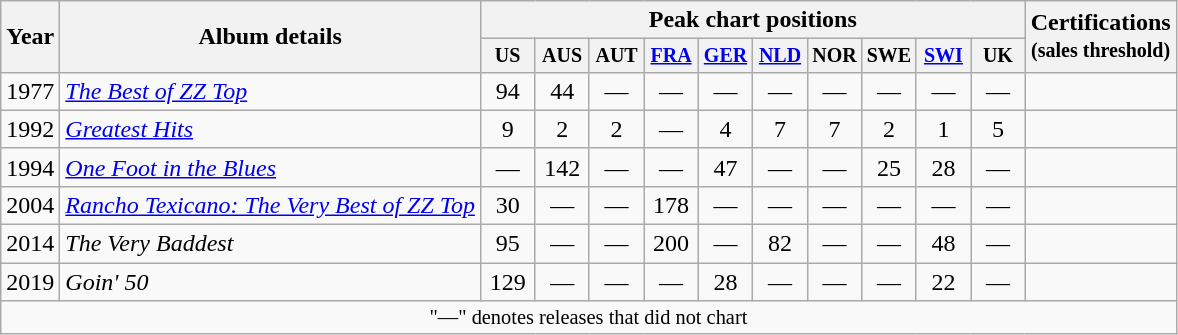<table class="wikitable" style="text-align:center;">
<tr>
<th rowspan="2">Year</th>
<th rowspan="2">Album details</th>
<th colspan="10">Peak chart positions</th>
<th rowspan="2">Certifications<br><small>(sales threshold)</small></th>
</tr>
<tr style="font-size:smaller;">
<th style="width:30px;">US<br></th>
<th style="width:30px;">AUS<br></th>
<th style="width:30px;">AUT<br></th>
<th style="width:30px;"><a href='#'>FRA</a><br></th>
<th style="width:30px;"><a href='#'>GER</a><br></th>
<th style="width:30px;"><a href='#'>NLD</a><br></th>
<th style="width:30px;">NOR<br></th>
<th style="width:30px;">SWE<br></th>
<th style="width:30px;"><a href='#'>SWI</a><br></th>
<th style="width:30px;">UK<br></th>
</tr>
<tr>
<td>1977</td>
<td style="text-align:left;"><em><a href='#'>The Best of ZZ Top</a></em> </td>
<td>94</td>
<td>44</td>
<td>—</td>
<td>—</td>
<td>—</td>
<td>—</td>
<td>—</td>
<td>—</td>
<td>—</td>
<td>—</td>
<td style="text-align:left;"></td>
</tr>
<tr>
<td>1992</td>
<td style="text-align:left;"><em><a href='#'>Greatest Hits</a></em> </td>
<td>9</td>
<td>2</td>
<td>2</td>
<td>—</td>
<td>4</td>
<td>7</td>
<td>7</td>
<td>2</td>
<td>1</td>
<td>5</td>
<td style="text-align:left;"></td>
</tr>
<tr>
<td>1994</td>
<td style="text-align:left;"><em><a href='#'>One Foot in the Blues</a></em> </td>
<td>—</td>
<td>142</td>
<td>—</td>
<td>—</td>
<td>47</td>
<td>—</td>
<td>—</td>
<td>25</td>
<td>28</td>
<td>—</td>
<td></td>
</tr>
<tr>
<td>2004</td>
<td style="text-align:left;"><em><a href='#'>Rancho Texicano: The Very Best of ZZ Top</a></em> </td>
<td>30</td>
<td>—</td>
<td>—</td>
<td>178</td>
<td>—</td>
<td>—</td>
<td>—</td>
<td>—</td>
<td>—</td>
<td>—</td>
<td></td>
</tr>
<tr>
<td>2014</td>
<td style="text-align:left;"><em>The Very Baddest</em> </td>
<td>95</td>
<td>—</td>
<td>—</td>
<td>200</td>
<td>—</td>
<td>82</td>
<td>—</td>
<td>—</td>
<td>48</td>
<td>—</td>
<td></td>
</tr>
<tr>
<td>2019</td>
<td style="text-align:left;"><em>Goin' 50</em> </td>
<td>129<br></td>
<td>—</td>
<td>—</td>
<td>—</td>
<td>28</td>
<td>—</td>
<td>—</td>
<td>—</td>
<td>22</td>
<td>—</td>
<td></td>
</tr>
<tr>
<td colspan="17" style="font-size:85%">"—" denotes releases that did not chart</td>
</tr>
</table>
